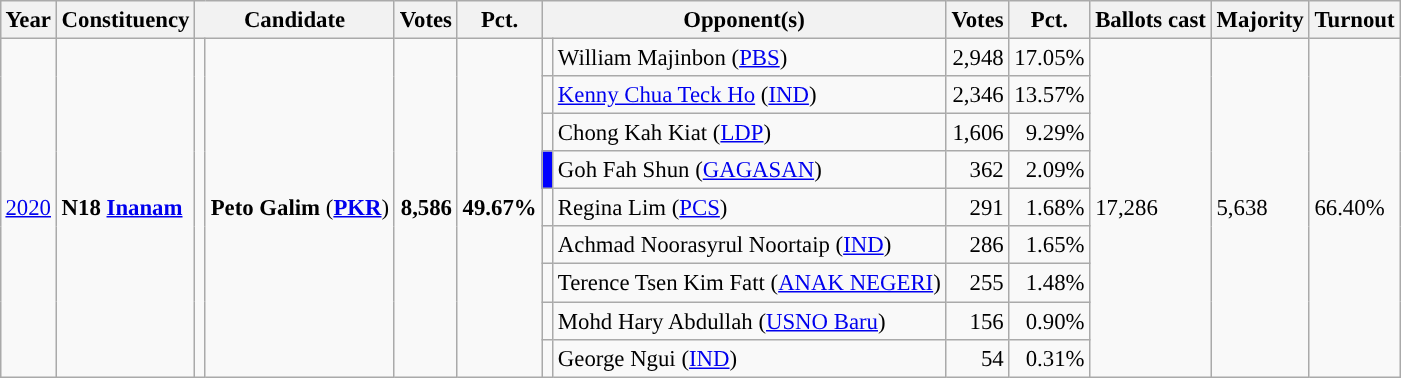<table class="wikitable" style="margin:0.5em ; font-size:95%">
<tr>
<th>Year</th>
<th>Constituency</th>
<th colspan="2">Candidate</th>
<th>Votes</th>
<th>Pct.</th>
<th colspan="2">Opponent(s)</th>
<th>Votes</th>
<th>Pct.</th>
<th>Ballots cast</th>
<th>Majority</th>
<th>Turnout</th>
</tr>
<tr>
<td rowspan="9"><a href='#'>2020</a></td>
<td rowspan="9"><strong>N18 <a href='#'>Inanam</a></strong></td>
<td rowspan="9" ></td>
<td rowspan="9"><strong>Peto Galim</strong> (<a href='#'><strong>PKR</strong></a>)</td>
<td rowspan="9" align=right><strong>8,586</strong></td>
<td rowspan="9"><strong>49.67%</strong></td>
<td bgcolor= ></td>
<td>William Majinbon (<a href='#'>PBS</a>)</td>
<td align=right>2,948</td>
<td>17.05%</td>
<td rowspan="9">17,286</td>
<td rowspan="9">5,638</td>
<td rowspan="9">66.40%</td>
</tr>
<tr>
<td></td>
<td><a href='#'>Kenny Chua Teck Ho</a> (<a href='#'>IND</a>)</td>
<td align=right>2,346</td>
<td>13.57%</td>
</tr>
<tr>
<td></td>
<td>Chong Kah Kiat (<a href='#'>LDP</a>)</td>
<td align=right>1,606</td>
<td align=right>9.29%</td>
</tr>
<tr>
<td bgcolor= blue></td>
<td>Goh Fah Shun (<a href='#'>GAGASAN</a>)</td>
<td align=right>362</td>
<td align=right>2.09%</td>
</tr>
<tr>
<td bgcolor= ></td>
<td>Regina Lim (<a href='#'>PCS</a>)</td>
<td align=right>291</td>
<td align=right>1.68%</td>
</tr>
<tr>
<td></td>
<td>Achmad Noorasyrul Noortaip (<a href='#'>IND</a>)</td>
<td align=right>286</td>
<td align=right>1.65%</td>
</tr>
<tr>
<td></td>
<td>Terence Tsen Kim Fatt (<a href='#'>ANAK NEGERI</a>)</td>
<td align=right>255</td>
<td align=right>1.48%</td>
</tr>
<tr>
<td bgcolor = ></td>
<td>Mohd Hary Abdullah (<a href='#'>USNO Baru</a>)</td>
<td align=right>156</td>
<td align=right>0.90%</td>
</tr>
<tr>
<td></td>
<td>George Ngui (<a href='#'>IND</a>)</td>
<td align=right>54</td>
<td align=right>0.31%</td>
</tr>
</table>
